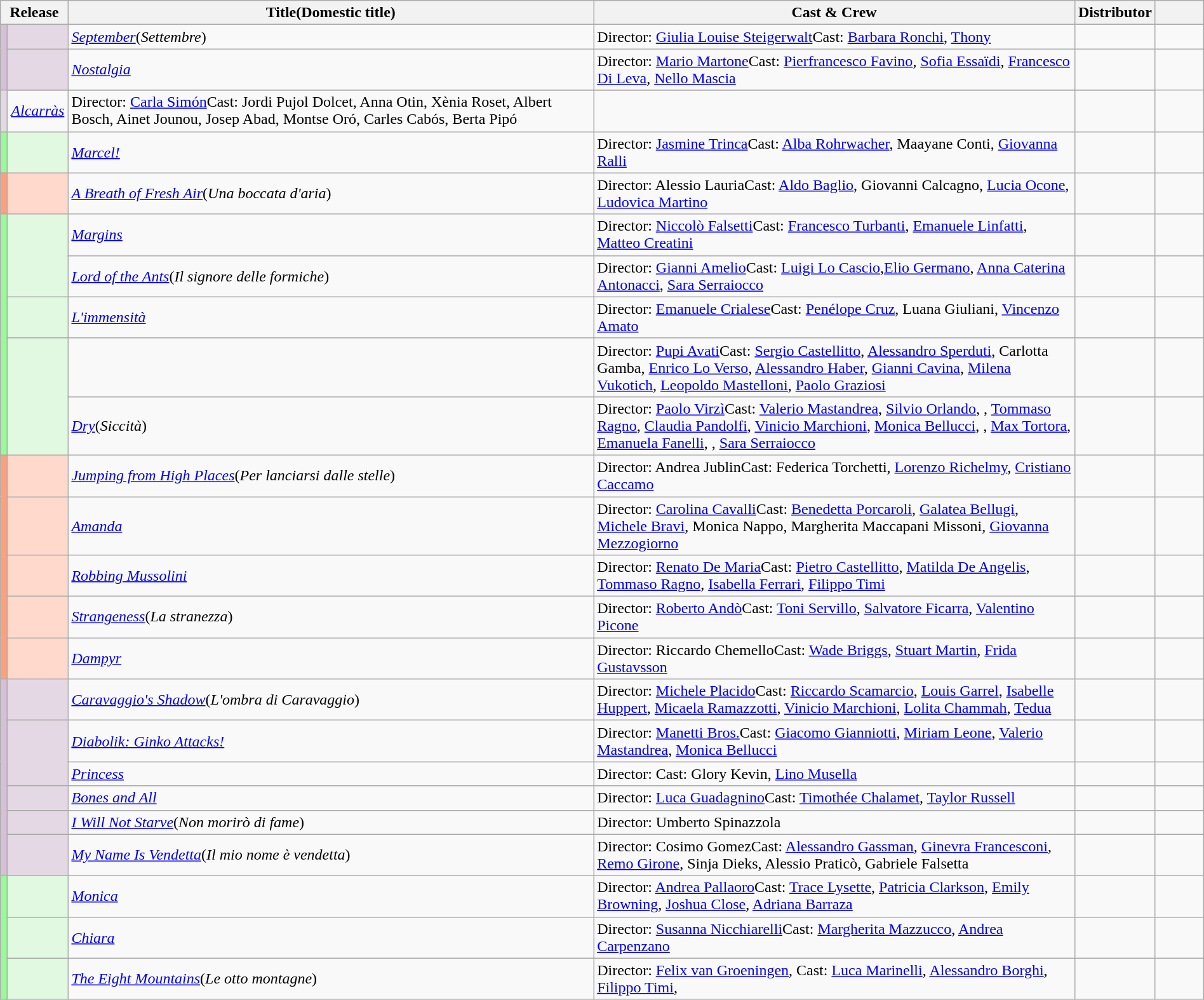<table class="wikitable sortable" style="width:100%;">
<tr>
<th colspan="2" style="width:5%;">Release</th>
<th>Title(Domestic title)</th>
<th style="width:40%;">Cast & Crew</th>
<th>Distributor</th>
<th class = "unsortable" style="width:4%;"></th>
</tr>
<tr>
<td rowspan = "3" bgcolor = "#d8bfd8"></td>
<td bgcolor = "#e3d8e3"></td>
<td><em><a href='#'>September</a></em>(<em>Settembre</em>)</td>
<td>Director: <a href='#'>Giulia Louise Steigerwalt</a>Cast: <a href='#'>Barbara Ronchi</a>, <a href='#'>Thony</a></td>
<td></td>
<td></td>
</tr>
<tr>
<td bgcolor = "#e3d8e3"></td>
<td><em><a href='#'>Nostalgia</a></em></td>
<td>Director: <a href='#'>Mario Martone</a>Cast: <a href='#'>Pierfrancesco Favino</a>, <a href='#'>Sofia Essaïdi</a>, <a href='#'>Francesco Di Leva</a>, <a href='#'>Nello Mascia</a></td>
<td></td>
<td></td>
</tr>
<tr>
</tr>
<tr>
<td bgcolor = "#e3d8e3"></td>
<td><em><a href='#'>Alcarràs</a></em></td>
<td>Director: <a href='#'>Carla Simón</a>Cast: Jordi Pujol Dolcet, Anna Otin, Xènia Roset, Albert Bosch, Ainet Jounou, Josep Abad, Montse Oró, Carles Cabós, Berta Pipó</td>
<td></td>
<td {{center></td>
</tr>
<tr>
<td bgcolor="#98fb98"></td>
<td bgcolor = #e0f9e0></td>
<td><em><a href='#'>Marcel!</a></em></td>
<td>Director: <a href='#'>Jasmine Trinca</a>Cast: <a href='#'>Alba Rohrwacher</a>, Maayane Conti, <a href='#'>Giovanna Ralli</a></td>
<td></td>
<td></td>
</tr>
<tr>
<td rowspan = "1" bgcolor = "#ffa07a"></td>
<td bgcolor = "#ffdacc"></td>
<td><em><a href='#'>A Breath of Fresh Air</a></em>(<em>Una boccata d'aria</em>)</td>
<td>Director: Alessio LauriaCast: <a href='#'>Aldo Baglio</a>, Giovanni Calcagno, <a href='#'>Lucia Ocone</a>, <a href='#'>Ludovica Martino</a></td>
<td></td>
<td></td>
</tr>
<tr>
<td rowspan="5" bgcolor="#98fb98"></td>
<td rowspan = "2" bgcolor = #e0f9e0></td>
<td><em><a href='#'>Margins</a></em></td>
<td>Director: <a href='#'>Niccolò Falsetti</a>Cast: <a href='#'>Francesco Turbanti</a>, <a href='#'>Emanuele Linfatti</a>, <a href='#'>Matteo Creatini</a></td>
<td></td>
<td></td>
</tr>
<tr>
<td><em><a href='#'>Lord of the Ants</a></em>(<em>Il signore delle formiche</em>)</td>
<td>Director: <a href='#'>Gianni Amelio</a>Cast: <a href='#'>Luigi Lo Cascio</a>,<a href='#'>Elio Germano</a>, <a href='#'>Anna Caterina Antonacci</a>, <a href='#'>Sara Serraiocco</a></td>
<td></td>
<td></td>
</tr>
<tr>
<td bgcolor = #e0f9e0></td>
<td><em><a href='#'>L'immensità</a></em></td>
<td>Director: <a href='#'>Emanuele Crialese</a>Cast: <a href='#'>Penélope Cruz</a>, Luana Giuliani, <a href='#'>Vincenzo Amato</a></td>
<td></td>
<td></td>
</tr>
<tr>
<td rowspan = "2" bgcolor = #e0f9e0></td>
<td><em></em></td>
<td>Director: <a href='#'>Pupi Avati</a>Cast: <a href='#'>Sergio Castellitto</a>, <a href='#'>Alessandro Sperduti</a>, Carlotta Gamba, <a href='#'>Enrico Lo Verso</a>, <a href='#'>Alessandro Haber</a>, <a href='#'>Gianni Cavina</a>, <a href='#'>Milena Vukotich</a>, <a href='#'>Leopoldo Mastelloni</a>, <a href='#'>Paolo Graziosi</a></td>
<td></td>
<td></td>
</tr>
<tr>
<td><em><a href='#'>Dry</a></em>(<em>Siccità</em>)</td>
<td>Director: <a href='#'>Paolo Virzì</a>Cast: <a href='#'>Valerio Mastandrea</a>, <a href='#'>Silvio Orlando</a>, , <a href='#'>Tommaso Ragno</a>, <a href='#'>Claudia Pandolfi</a>, <a href='#'>Vinicio Marchioni</a>, <a href='#'>Monica Bellucci</a>, , <a href='#'>Max Tortora</a>, <a href='#'>Emanuela Fanelli</a>, , <a href='#'>Sara Serraiocco</a></td>
<td></td>
<td></td>
</tr>
<tr>
<td rowspan = "5" bgcolor = "#ffa07a"></td>
<td bgcolor = "#ffdacc"></td>
<td><em><a href='#'>Jumping from High Places</a></em>(<em>Per lanciarsi dalle stelle</em>)</td>
<td>Director: Andrea JublinCast: Federica Torchetti, <a href='#'>Lorenzo Richelmy</a>, <a href='#'>Cristiano Caccamo</a></td>
<td></td>
<td></td>
</tr>
<tr>
<td bgcolor = "#ffdacc"></td>
<td><em><a href='#'>Amanda</a></em></td>
<td>Director: <a href='#'>Carolina Cavalli</a>Cast: <a href='#'>Benedetta Porcaroli</a>, <a href='#'>Galatea Bellugi</a>, <a href='#'>Michele Bravi</a>, Monica Nappo, Margherita Maccapani Missoni, <a href='#'>Giovanna Mezzogiorno</a></td>
<td></td>
<td></td>
</tr>
<tr>
<td bgcolor = "#ffdacc"></td>
<td><em><a href='#'>Robbing Mussolini</a></em></td>
<td>Director: <a href='#'>Renato De Maria</a>Cast: <a href='#'>Pietro Castellitto</a>, <a href='#'>Matilda De Angelis</a>, <a href='#'>Tommaso Ragno</a>, <a href='#'>Isabella Ferrari</a>, <a href='#'>Filippo Timi</a></td>
<td></td>
<td></td>
</tr>
<tr>
<td bgcolor = "#ffdacc"></td>
<td><em><a href='#'>Strangeness</a></em>(<em>La stranezza</em>)</td>
<td>Director: <a href='#'>Roberto Andò</a>Cast: <a href='#'>Toni Servillo</a>, <a href='#'>Salvatore Ficarra</a>, <a href='#'>Valentino Picone</a></td>
<td></td>
<td></td>
</tr>
<tr>
<td bgcolor = "#ffdacc"></td>
<td><em><a href='#'>Dampyr</a></em></td>
<td>Director: Riccardo ChemelloCast: <a href='#'>Wade Briggs</a>, <a href='#'>Stuart Martin</a>, <a href='#'>Frida Gustavsson</a></td>
<td></td>
<td></td>
</tr>
<tr>
<td rowspan = "6" bgcolor = "#d8bfd8"></td>
<td bgcolor = "#e3d8e3"></td>
<td><em><a href='#'>Caravaggio's Shadow</a></em>(<em>L'ombra di Caravaggio</em>)</td>
<td>Director: <a href='#'>Michele Placido</a>Cast: <a href='#'>Riccardo Scamarcio</a>, <a href='#'>Louis Garrel</a>, <a href='#'>Isabelle Huppert</a>, <a href='#'>Micaela Ramazzotti</a>, <a href='#'>Vinicio Marchioni</a>, <a href='#'>Lolita Chammah</a>, <a href='#'>Tedua</a></td>
<td></td>
<td></td>
</tr>
<tr>
<td rowspan = "2" bgcolor = "#e3d8e3"></td>
<td><em><a href='#'>Diabolik: Ginko Attacks!</a></em></td>
<td>Director: <a href='#'>Manetti Bros.</a>Cast: <a href='#'>Giacomo Gianniotti</a>, <a href='#'>Miriam Leone</a>, <a href='#'>Valerio Mastandrea</a>, <a href='#'>Monica Bellucci</a></td>
<td></td>
<td></td>
</tr>
<tr>
<td><em><a href='#'>Princess</a></em></td>
<td>Director: Cast: Glory Kevin, <a href='#'>Lino Musella</a></td>
<td></td>
<td></td>
</tr>
<tr>
<td bgcolor = "#e3d8e3"></td>
<td><em><a href='#'>Bones and All</a></em></td>
<td>Director: <a href='#'>Luca Guadagnino</a>Cast: <a href='#'>Timothée Chalamet</a>, <a href='#'>Taylor Russell</a></td>
<td></td>
<td></td>
</tr>
<tr>
<td bgcolor = "#e3d8e3"></td>
<td><em><a href='#'>I Will Not Starve</a></em>(<em>Non morirò di fame</em>)</td>
<td>Director: Umberto Spinazzola</td>
<td></td>
<td></td>
</tr>
<tr>
<td bgcolor = "#e3d8e3"></td>
<td><em><a href='#'>My Name Is Vendetta</a></em>(<em>Il mio nome è vendetta</em>)</td>
<td>Director: Cosimo GomezCast: <a href='#'>Alessandro Gassman</a>, <a href='#'>Ginevra Francesconi</a>, <a href='#'>Remo Girone</a>, Sinja Dieks, Alessio Praticò, Gabriele Falsetta</td>
<td></td>
<td></td>
</tr>
<tr>
<td rowspan="3" bgcolor="#98fb98"></td>
<td rowspan = "1" bgcolor = #e0f9e0></td>
<td><em><a href='#'>Monica</a></em></td>
<td>Director: <a href='#'>Andrea Pallaoro</a>Cast: <a href='#'>Trace Lysette</a>, <a href='#'>Patricia Clarkson</a>, <a href='#'>Emily Browning</a>, <a href='#'>Joshua Close</a>, <a href='#'>Adriana Barraza</a></td>
<td></td>
<td></td>
</tr>
<tr>
<td bgcolor = #e0f9e0></td>
<td><em><a href='#'>Chiara</a></em></td>
<td>Director: <a href='#'>Susanna Nicchiarelli</a>Cast: <a href='#'>Margherita Mazzucco</a>, <a href='#'>Andrea Carpenzano</a></td>
<td></td>
<td></td>
</tr>
<tr>
<td bgcolor = #e0f9e0></td>
<td><em><a href='#'>The Eight Mountains</a></em>(<em>Le otto montagne</em>)</td>
<td>Director: <a href='#'>Felix van Groeningen</a>, Cast: <a href='#'>Luca Marinelli</a>, <a href='#'>Alessandro Borghi</a>, <a href='#'>Filippo Timi</a>, </td>
<td></td>
<td></td>
</tr>
</table>
